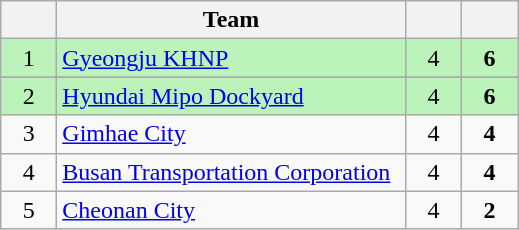<table class="wikitable" style="text-align:center;">
<tr>
<th width=30></th>
<th width=225>Team</th>
<th width=30></th>
<th width=30></th>
</tr>
<tr bgcolor=#bbf3bb>
<td>1</td>
<td align=left><a href='#'>Gyeongju KHNP</a></td>
<td>4</td>
<td><strong>6</strong></td>
</tr>
<tr>
</tr>
<tr bgcolor=#bbf3bb>
<td>2</td>
<td align=left><a href='#'>Hyundai Mipo Dockyard</a></td>
<td>4</td>
<td><strong>6</strong></td>
</tr>
<tr>
<td>3</td>
<td align=left><a href='#'>Gimhae City</a></td>
<td>4</td>
<td><strong>4</strong></td>
</tr>
<tr>
<td>4</td>
<td align=left><a href='#'>Busan Transportation Corporation</a></td>
<td>4</td>
<td><strong>4</strong></td>
</tr>
<tr>
<td>5</td>
<td align=left><a href='#'>Cheonan City</a></td>
<td>4</td>
<td><strong>2</strong></td>
</tr>
</table>
